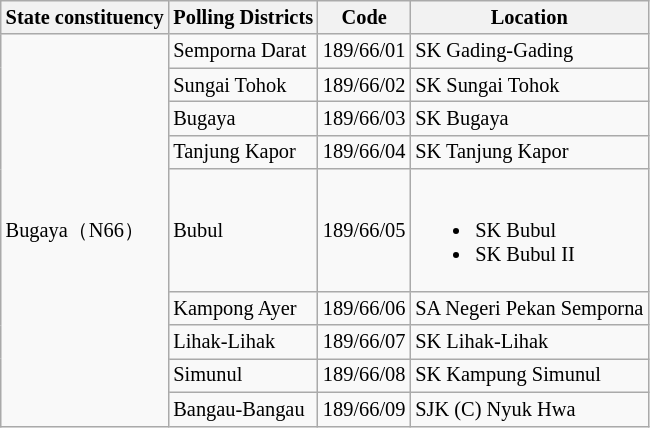<table class="wikitable sortable mw-collapsible" style="white-space:nowrap;font-size:85%">
<tr>
<th>State constituency</th>
<th>Polling Districts</th>
<th>Code</th>
<th>Location</th>
</tr>
<tr>
<td rowspan="9">Bugaya（N66）</td>
<td>Semporna Darat</td>
<td>189/66/01</td>
<td>SK Gading-Gading</td>
</tr>
<tr>
<td>Sungai Tohok</td>
<td>189/66/02</td>
<td>SK Sungai Tohok</td>
</tr>
<tr>
<td>Bugaya</td>
<td>189/66/03</td>
<td>SK Bugaya</td>
</tr>
<tr>
<td>Tanjung Kapor</td>
<td>189/66/04</td>
<td>SK Tanjung Kapor</td>
</tr>
<tr>
<td>Bubul</td>
<td>189/66/05</td>
<td><br><ul><li>SK Bubul</li><li>SK Bubul II</li></ul></td>
</tr>
<tr>
<td>Kampong Ayer</td>
<td>189/66/06</td>
<td>SA Negeri Pekan Semporna</td>
</tr>
<tr>
<td>Lihak-Lihak</td>
<td>189/66/07</td>
<td>SK Lihak-Lihak</td>
</tr>
<tr>
<td>Simunul</td>
<td>189/66/08</td>
<td>SK Kampung Simunul</td>
</tr>
<tr>
<td>Bangau-Bangau</td>
<td>189/66/09</td>
<td>SJK (C) Nyuk Hwa</td>
</tr>
</table>
